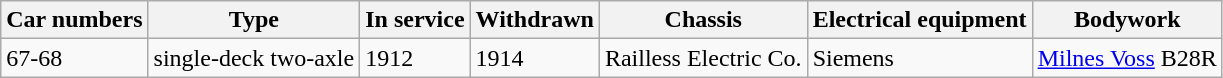<table class="wikitable">
<tr>
<th>Car numbers</th>
<th>Type</th>
<th>In service</th>
<th>Withdrawn</th>
<th>Chassis</th>
<th>Electrical equipment</th>
<th>Bodywork</th>
</tr>
<tr>
<td>67-68</td>
<td>single-deck two-axle</td>
<td>1912</td>
<td>1914</td>
<td>Railless Electric Co.</td>
<td>Siemens</td>
<td><a href='#'>Milnes Voss</a> B28R</td>
</tr>
</table>
